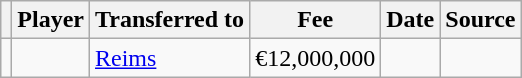<table class="wikitable plainrowheaders sortable">
<tr>
<th></th>
<th scope="col">Player</th>
<th>Transferred to</th>
<th style="width: 65px;">Fee</th>
<th scope="col">Date</th>
<th scope="col">Source</th>
</tr>
<tr>
<td align="center"></td>
<td></td>
<td> <a href='#'>Reims</a></td>
<td>€12,000,000</td>
<td></td>
<td></td>
</tr>
</table>
